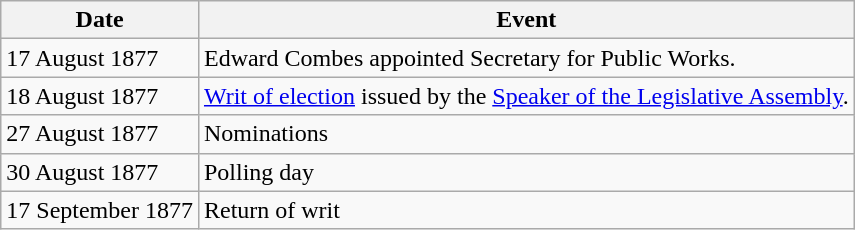<table class="wikitable">
<tr>
<th>Date</th>
<th>Event</th>
</tr>
<tr>
<td>17 August 1877</td>
<td>Edward Combes appointed Secretary for Public Works.</td>
</tr>
<tr>
<td>18 August 1877</td>
<td><a href='#'>Writ of election</a> issued by the <a href='#'>Speaker of the Legislative Assembly</a>.</td>
</tr>
<tr>
<td>27 August 1877</td>
<td>Nominations</td>
</tr>
<tr>
<td>30 August 1877</td>
<td>Polling day</td>
</tr>
<tr>
<td>17 September 1877</td>
<td>Return of writ</td>
</tr>
</table>
